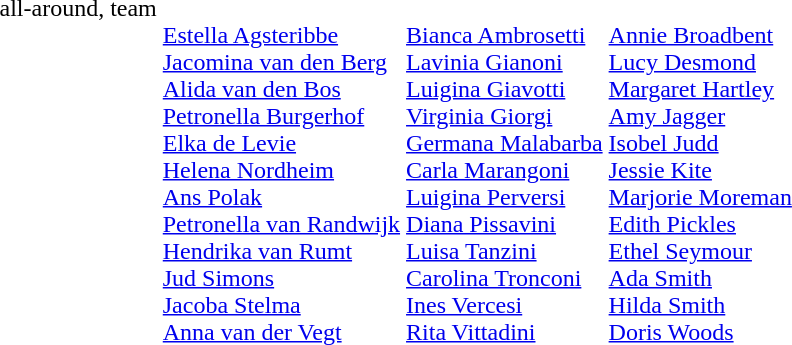<table>
<tr valign="top">
<td>all-around, team<br></td>
<td><br><a href='#'>Estella Agsteribbe</a><br><a href='#'>Jacomina van den Berg</a><br><a href='#'>Alida van den Bos</a><br><a href='#'>Petronella Burgerhof</a><br><a href='#'>Elka de Levie</a><br><a href='#'>Helena Nordheim</a><br><a href='#'>Ans Polak</a><br><a href='#'>Petronella van Randwijk</a><br><a href='#'>Hendrika van Rumt</a><br><a href='#'>Jud Simons</a><br><a href='#'>Jacoba Stelma</a><br><a href='#'>Anna van der Vegt</a></td>
<td><br><a href='#'>Bianca Ambrosetti</a><br><a href='#'>Lavinia Gianoni</a><br><a href='#'>Luigina Giavotti</a><br><a href='#'>Virginia Giorgi</a><br><a href='#'>Germana Malabarba</a><br><a href='#'>Carla Marangoni</a><br><a href='#'>Luigina Perversi</a><br><a href='#'>Diana Pissavini</a><br><a href='#'>Luisa Tanzini</a><br><a href='#'>Carolina Tronconi</a><br><a href='#'>Ines Vercesi</a><br><a href='#'>Rita Vittadini</a></td>
<td><br><a href='#'>Annie Broadbent</a><br><a href='#'>Lucy Desmond</a><br><a href='#'>Margaret Hartley</a><br><a href='#'>Amy Jagger</a><br><a href='#'>Isobel Judd</a><br><a href='#'>Jessie Kite</a><br><a href='#'>Marjorie Moreman</a><br><a href='#'>Edith Pickles</a><br><a href='#'>Ethel Seymour</a><br><a href='#'>Ada Smith</a><br><a href='#'>Hilda Smith</a><br><a href='#'>Doris Woods</a></td>
</tr>
</table>
